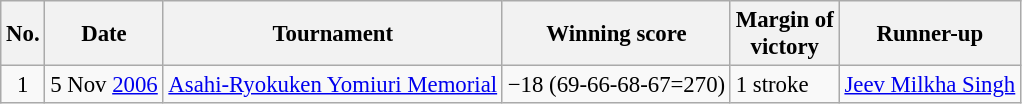<table class="wikitable" style="font-size:95%;">
<tr>
<th>No.</th>
<th>Date</th>
<th>Tournament</th>
<th>Winning score</th>
<th>Margin of<br>victory</th>
<th>Runner-up</th>
</tr>
<tr>
<td align=center>1</td>
<td align=right>5 Nov <a href='#'>2006</a></td>
<td><a href='#'>Asahi-Ryokuken Yomiuri Memorial</a></td>
<td>−18 (69-66-68-67=270)</td>
<td>1 stroke</td>
<td> <a href='#'>Jeev Milkha Singh</a></td>
</tr>
</table>
